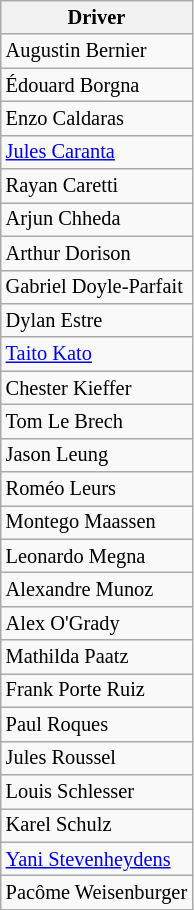<table class="wikitable sortable" style="font-size: 85%;">
<tr>
<th>Driver</th>
</tr>
<tr>
<td> Augustin Bernier</td>
</tr>
<tr>
<td> Édouard Borgna</td>
</tr>
<tr>
<td> Enzo Caldaras</td>
</tr>
<tr>
<td> <a href='#'>Jules Caranta</a></td>
</tr>
<tr>
<td> Rayan Caretti</td>
</tr>
<tr>
<td> Arjun Chheda</td>
</tr>
<tr>
<td> Arthur Dorison</td>
</tr>
<tr>
<td> Gabriel Doyle-Parfait</td>
</tr>
<tr>
<td> Dylan Estre</td>
</tr>
<tr>
<td> <a href='#'>Taito Kato</a></td>
</tr>
<tr>
<td> Chester Kieffer</td>
</tr>
<tr>
<td> Tom Le Brech</td>
</tr>
<tr>
<td> Jason Leung</td>
</tr>
<tr>
<td> Roméo Leurs</td>
</tr>
<tr>
<td> Montego Maassen</td>
</tr>
<tr>
<td> Leonardo Megna</td>
</tr>
<tr>
<td> Alexandre Munoz</td>
</tr>
<tr>
<td> Alex O'Grady</td>
</tr>
<tr>
<td> Mathilda Paatz</td>
</tr>
<tr>
<td nowrap=""> Frank Porte Ruiz</td>
</tr>
<tr>
<td> Paul Roques</td>
</tr>
<tr>
<td> Jules Roussel</td>
</tr>
<tr>
<td> Louis Schlesser</td>
</tr>
<tr>
<td> Karel Schulz</td>
</tr>
<tr>
<td> <a href='#'>Yani Stevenheydens</a></td>
</tr>
<tr>
<td> Pacôme Weisenburger</td>
</tr>
</table>
